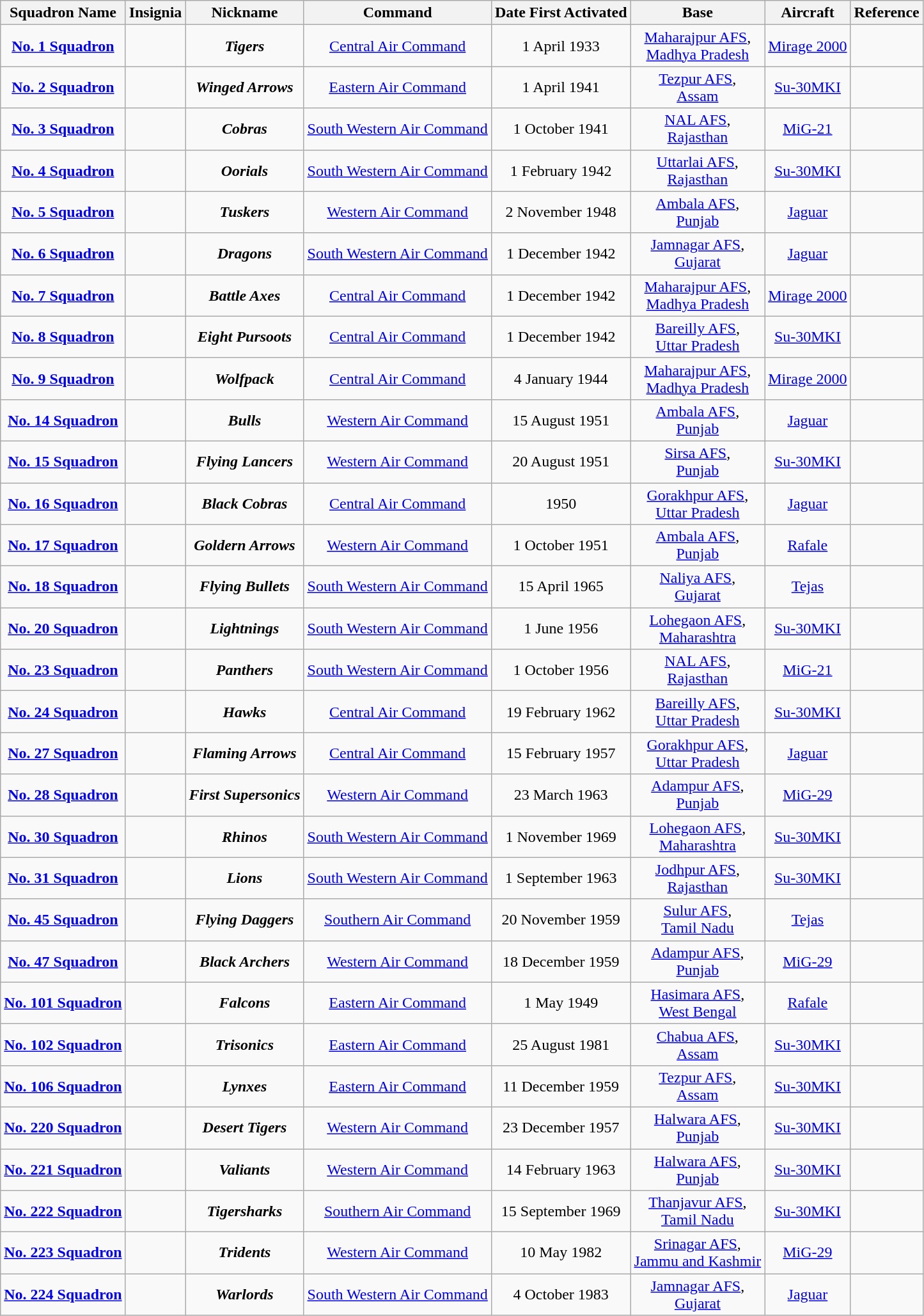<table class="wikitable sortable" style="text-align:center;"style="font-size: 85%">
<tr>
<th>Squadron Name</th>
<th>Insignia</th>
<th>Nickname</th>
<th>Command</th>
<th>Date First Activated</th>
<th>Base</th>
<th>Aircraft</th>
<th>Reference</th>
</tr>
<tr>
<td><strong><a href='#'>No. 1 Squadron</a></strong></td>
<td></td>
<td><strong><em>Tigers</em></strong></td>
<td><a href='#'>Central Air Command</a></td>
<td>1 April 1933</td>
<td><a href='#'>Maharajpur AFS</a>, <br><a href='#'>Madhya Pradesh</a></td>
<td><a href='#'>Mirage 2000</a></td>
<td></td>
</tr>
<tr>
<td><strong><a href='#'>No. 2 Squadron</a></strong></td>
<td></td>
<td><strong><em>Winged Arrows</em></strong></td>
<td><a href='#'>Eastern Air Command</a></td>
<td>1 April 1941</td>
<td><a href='#'>Tezpur AFS</a>, <br><a href='#'>Assam</a></td>
<td><a href='#'>Su-30MKI</a></td>
<td></td>
</tr>
<tr>
<td><strong><a href='#'>No. 3 Squadron</a></strong></td>
<td></td>
<td><strong><em>Cobras</em></strong></td>
<td><a href='#'>South Western Air Command</a></td>
<td>1 October 1941</td>
<td><a href='#'>NAL AFS</a>, <br><a href='#'>Rajasthan</a></td>
<td><a href='#'>MiG-21</a></td>
<td></td>
</tr>
<tr>
<td><strong><a href='#'>No. 4 Squadron</a></strong></td>
<td></td>
<td><strong><em>Oorials</em></strong></td>
<td><a href='#'>South Western Air Command</a></td>
<td>1 February 1942</td>
<td><a href='#'>Uttarlai AFS</a>, <br><a href='#'>Rajasthan</a></td>
<td><a href='#'>Su-30MKI</a></td>
<td></td>
</tr>
<tr>
<td><strong><a href='#'>No. 5 Squadron</a></strong></td>
<td></td>
<td><strong><em>Tuskers</em></strong></td>
<td><a href='#'>Western Air Command</a></td>
<td>2 November 1948</td>
<td><a href='#'>Ambala AFS</a>, <br><a href='#'>Punjab</a></td>
<td><a href='#'>Jaguar</a></td>
<td></td>
</tr>
<tr>
<td><strong><a href='#'>No. 6 Squadron</a></strong></td>
<td></td>
<td><strong><em>Dragons</em></strong></td>
<td><a href='#'>South Western Air Command</a></td>
<td>1 December 1942</td>
<td><a href='#'>Jamnagar AFS</a>, <br><a href='#'>Gujarat</a></td>
<td><a href='#'>Jaguar</a></td>
<td></td>
</tr>
<tr>
<td><strong><a href='#'>No. 7 Squadron</a></strong></td>
<td></td>
<td><strong><em>Battle Axes</em></strong></td>
<td><a href='#'>Central Air Command</a></td>
<td>1 December 1942</td>
<td><a href='#'>Maharajpur AFS</a>, <br><a href='#'>Madhya Pradesh</a></td>
<td><a href='#'>Mirage 2000</a></td>
<td></td>
</tr>
<tr>
<td><strong><a href='#'>No. 8 Squadron</a></strong></td>
<td></td>
<td><strong><em>Eight Pursoots</em></strong></td>
<td><a href='#'>Central Air Command</a></td>
<td>1 December 1942</td>
<td><a href='#'>Bareilly AFS</a>, <br><a href='#'>Uttar Pradesh</a></td>
<td><a href='#'>Su-30MKI</a></td>
<td></td>
</tr>
<tr>
<td><strong><a href='#'>No. 9 Squadron</a></strong></td>
<td></td>
<td><strong><em>Wolfpack</em></strong></td>
<td><a href='#'>Central Air Command</a></td>
<td>4 January 1944</td>
<td><a href='#'>Maharajpur AFS</a>, <br><a href='#'>Madhya Pradesh</a></td>
<td><a href='#'>Mirage 2000</a></td>
<td></td>
</tr>
<tr>
<td><strong><a href='#'>No. 14 Squadron</a></strong></td>
<td></td>
<td><strong><em>Bulls</em></strong></td>
<td><a href='#'>Western Air Command</a></td>
<td>15 August 1951</td>
<td><a href='#'>Ambala AFS</a>, <br><a href='#'>Punjab</a></td>
<td><a href='#'>Jaguar</a></td>
<td></td>
</tr>
<tr>
<td><strong><a href='#'>No. 15 Squadron</a></strong></td>
<td></td>
<td><strong><em>Flying Lancers</em></strong></td>
<td><a href='#'>Western Air Command</a></td>
<td>20 August 1951</td>
<td><a href='#'>Sirsa AFS</a>, <br><a href='#'>Punjab</a></td>
<td><a href='#'>Su-30MKI</a></td>
<td></td>
</tr>
<tr>
<td><strong><a href='#'>No. 16 Squadron</a></strong></td>
<td></td>
<td><strong><em>Black Cobras</em></strong></td>
<td><a href='#'>Central Air Command</a></td>
<td>1950</td>
<td><a href='#'>Gorakhpur AFS</a>, <br><a href='#'>Uttar Pradesh</a></td>
<td><a href='#'>Jaguar</a></td>
<td></td>
</tr>
<tr>
<td><strong><a href='#'>No. 17 Squadron</a></strong></td>
<td></td>
<td><strong><em>Goldern Arrows</em></strong></td>
<td><a href='#'>Western Air Command</a></td>
<td>1 October 1951</td>
<td><a href='#'>Ambala AFS</a>, <br><a href='#'>Punjab</a></td>
<td><a href='#'>Rafale</a></td>
<td></td>
</tr>
<tr>
<td><strong><a href='#'>No. 18 Squadron</a></strong></td>
<td></td>
<td><strong><em>Flying Bullets</em></strong></td>
<td><a href='#'>South Western Air Command</a></td>
<td>15 April 1965</td>
<td><a href='#'>Naliya AFS</a>,<br><a href='#'>Gujarat</a></td>
<td><a href='#'>Tejas</a></td>
<td></td>
</tr>
<tr>
<td><strong><a href='#'>No. 20 Squadron</a></strong></td>
<td></td>
<td><strong><em>Lightnings</em></strong></td>
<td><a href='#'>South Western Air Command</a></td>
<td>1 June 1956</td>
<td><a href='#'>Lohegaon AFS</a>, <br><a href='#'>Maharashtra</a></td>
<td><a href='#'>Su-30MKI</a></td>
<td></td>
</tr>
<tr |->
<td><strong><a href='#'>No. 23 Squadron</a></strong></td>
<td></td>
<td><strong><em>Panthers</em></strong></td>
<td><a href='#'>South Western Air Command</a></td>
<td>1 October 1956</td>
<td><a href='#'>NAL AFS</a>, <br><a href='#'>Rajasthan</a></td>
<td><a href='#'>MiG-21</a></td>
<td></td>
</tr>
<tr>
<td><strong><a href='#'>No. 24 Squadron</a></strong></td>
<td></td>
<td><strong><em>Hawks</em></strong></td>
<td><a href='#'>Central Air Command</a></td>
<td>19 February 1962</td>
<td><a href='#'>Bareilly AFS</a>, <br><a href='#'>Uttar Pradesh</a></td>
<td><a href='#'>Su-30MKI</a></td>
<td></td>
</tr>
<tr>
<td><strong><a href='#'>No. 27 Squadron</a></strong></td>
<td></td>
<td><strong><em>Flaming Arrows</em></strong></td>
<td><a href='#'>Central Air Command</a></td>
<td>15 February 1957</td>
<td><a href='#'>Gorakhpur AFS</a>, <br><a href='#'>Uttar Pradesh</a></td>
<td><a href='#'>Jaguar</a></td>
<td></td>
</tr>
<tr>
<td><strong><a href='#'>No. 28 Squadron</a></strong></td>
<td></td>
<td><strong><em>First Supersonics</em></strong></td>
<td><a href='#'>Western Air Command</a></td>
<td>23 March 1963</td>
<td><a href='#'>Adampur AFS</a>, <br><a href='#'>Punjab</a></td>
<td><a href='#'>MiG-29</a></td>
<td></td>
</tr>
<tr>
<td><strong><a href='#'>No. 30 Squadron</a></strong></td>
<td></td>
<td><strong><em>Rhinos</em></strong></td>
<td><a href='#'>South Western Air Command</a></td>
<td>1 November 1969</td>
<td><a href='#'>Lohegaon AFS</a>, <br><a href='#'>Maharashtra</a></td>
<td><a href='#'>Su-30MKI</a></td>
<td></td>
</tr>
<tr>
<td><strong><a href='#'>No. 31 Squadron</a></strong></td>
<td></td>
<td><strong><em>Lions</em></strong></td>
<td><a href='#'>South Western Air Command</a></td>
<td>1 September 1963</td>
<td><a href='#'>Jodhpur AFS</a>, <br><a href='#'>Rajasthan</a></td>
<td><a href='#'>Su-30MKI</a></td>
<td></td>
</tr>
<tr>
<td><strong><a href='#'>No. 45 Squadron</a></strong></td>
<td></td>
<td><strong><em>Flying Daggers</em></strong></td>
<td><a href='#'>Southern Air Command</a></td>
<td>20 November 1959</td>
<td><a href='#'>Sulur AFS</a>, <br><a href='#'>Tamil Nadu</a></td>
<td><a href='#'>Tejas</a></td>
<td></td>
</tr>
<tr>
<td><strong><a href='#'>No. 47 Squadron</a></strong></td>
<td></td>
<td><strong><em>Black Archers</em></strong></td>
<td><a href='#'>Western Air Command</a></td>
<td>18 December 1959</td>
<td><a href='#'>Adampur AFS</a>, <br><a href='#'>Punjab</a></td>
<td><a href='#'>MiG-29</a></td>
<td></td>
</tr>
<tr>
<td><strong><a href='#'>No. 101 Squadron</a></strong></td>
<td></td>
<td><strong><em>Falcons</em></strong></td>
<td><a href='#'>Eastern Air Command</a></td>
<td>1 May 1949</td>
<td><a href='#'>Hasimara AFS</a>, <br><a href='#'>West Bengal</a></td>
<td><a href='#'>Rafale</a></td>
<td></td>
</tr>
<tr>
<td><strong><a href='#'>No. 102 Squadron</a></strong></td>
<td></td>
<td><strong><em>Trisonics</em></strong></td>
<td><a href='#'>Eastern Air Command</a></td>
<td>25 August 1981</td>
<td><a href='#'>Chabua AFS</a>, <br><a href='#'>Assam</a></td>
<td><a href='#'>Su-30MKI</a></td>
<td></td>
</tr>
<tr>
<td><strong><a href='#'>No. 106 Squadron</a></strong></td>
<td></td>
<td><strong><em>Lynxes</em></strong></td>
<td><a href='#'>Eastern Air Command</a></td>
<td>11 December 1959</td>
<td><a href='#'>Tezpur AFS</a>, <br><a href='#'>Assam</a></td>
<td><a href='#'>Su-30MKI</a></td>
<td></td>
</tr>
<tr>
<td><strong><a href='#'>No. 220 Squadron</a></strong></td>
<td></td>
<td><strong><em>Desert Tigers</em></strong></td>
<td><a href='#'>Western Air Command</a></td>
<td>23 December 1957</td>
<td><a href='#'>Halwara AFS</a>, <br><a href='#'>Punjab</a></td>
<td><a href='#'>Su-30MKI</a></td>
<td></td>
</tr>
<tr>
<td><strong><a href='#'>No. 221 Squadron</a></strong></td>
<td></td>
<td><strong><em>Valiants</em></strong></td>
<td><a href='#'>Western Air Command</a></td>
<td>14 February 1963</td>
<td><a href='#'>Halwara AFS</a>, <br><a href='#'>Punjab</a></td>
<td><a href='#'>Su-30MKI</a></td>
<td></td>
</tr>
<tr>
<td><strong><a href='#'>No. 222 Squadron</a></strong></td>
<td></td>
<td><strong><em>Tigersharks</em></strong></td>
<td><a href='#'>Southern Air Command</a></td>
<td>15 September 1969</td>
<td><a href='#'>Thanjavur AFS</a>, <br><a href='#'>Tamil Nadu</a></td>
<td><a href='#'>Su-30MKI</a></td>
<td></td>
</tr>
<tr>
<td><strong><a href='#'>No. 223 Squadron</a></strong></td>
<td></td>
<td><strong><em>Tridents</em></strong></td>
<td><a href='#'>Western Air Command</a></td>
<td>10 May 1982</td>
<td><a href='#'>Srinagar AFS</a>, <br><a href='#'>Jammu and Kashmir</a></td>
<td><a href='#'>MiG-29</a></td>
<td></td>
</tr>
<tr>
<td><strong><a href='#'>No. 224 Squadron</a></strong></td>
<td></td>
<td><strong><em>Warlords</em></strong></td>
<td><a href='#'>South Western Air Command</a></td>
<td>4 October 1983</td>
<td><a href='#'>Jamnagar AFS</a>, <br><a href='#'>Gujarat</a></td>
<td><a href='#'>Jaguar</a></td>
<td></td>
</tr>
</table>
